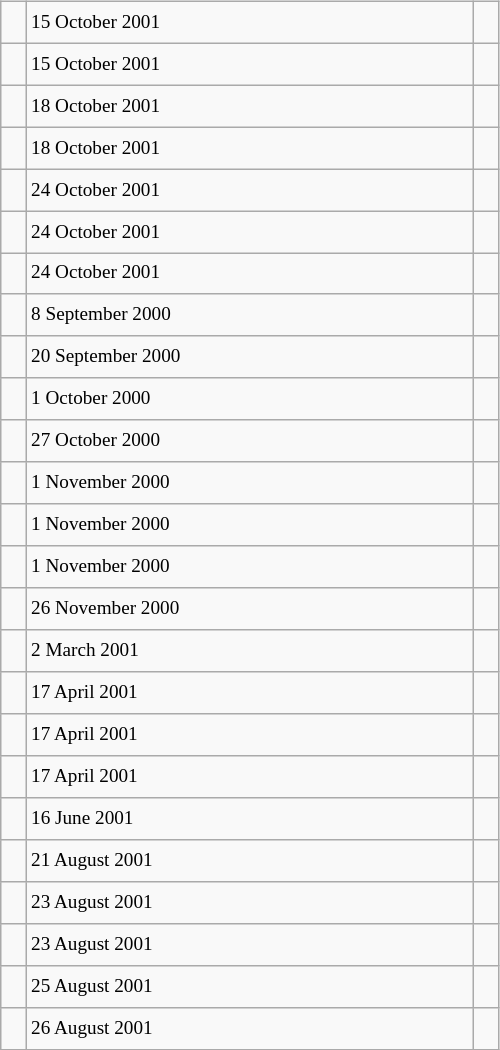<table class="wikitable" style="font-size: 80%; float: left; width: 26em; margin-right: 1em; height: 700px">
<tr>
<td></td>
<td>15 October 2001</td>
<td></td>
</tr>
<tr>
<td></td>
<td>15 October 2001</td>
<td></td>
</tr>
<tr>
<td></td>
<td>18 October 2001</td>
<td></td>
</tr>
<tr>
<td></td>
<td>18 October 2001</td>
<td></td>
</tr>
<tr>
<td></td>
<td>24 October 2001</td>
<td></td>
</tr>
<tr>
<td></td>
<td>24 October 2001</td>
<td></td>
</tr>
<tr>
<td></td>
<td>24 October 2001</td>
<td></td>
</tr>
<tr>
<td></td>
<td>8 September 2000</td>
<td></td>
</tr>
<tr>
<td></td>
<td>20 September 2000</td>
<td></td>
</tr>
<tr>
<td></td>
<td>1 October 2000</td>
<td></td>
</tr>
<tr>
<td></td>
<td>27 October 2000</td>
<td></td>
</tr>
<tr>
<td></td>
<td>1 November 2000</td>
<td></td>
</tr>
<tr>
<td></td>
<td>1 November 2000</td>
<td></td>
</tr>
<tr>
<td></td>
<td>1 November 2000</td>
<td></td>
</tr>
<tr>
<td></td>
<td>26 November 2000</td>
<td></td>
</tr>
<tr>
<td></td>
<td>2 March 2001</td>
<td></td>
</tr>
<tr>
<td></td>
<td>17 April 2001</td>
<td></td>
</tr>
<tr>
<td></td>
<td>17 April 2001</td>
<td></td>
</tr>
<tr>
<td></td>
<td>17 April 2001</td>
<td></td>
</tr>
<tr>
<td></td>
<td>16 June 2001</td>
<td></td>
</tr>
<tr>
<td></td>
<td>21 August 2001</td>
<td></td>
</tr>
<tr>
<td></td>
<td>23 August 2001</td>
<td></td>
</tr>
<tr>
<td></td>
<td>23 August 2001</td>
<td></td>
</tr>
<tr>
<td></td>
<td>25 August 2001</td>
<td></td>
</tr>
<tr>
<td></td>
<td>26 August 2001</td>
<td></td>
</tr>
</table>
